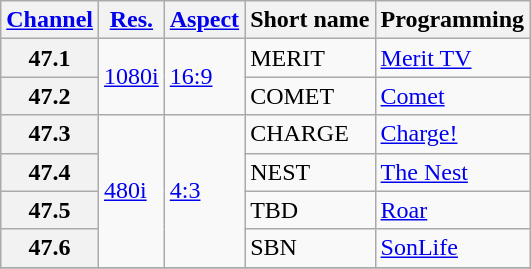<table class="wikitable">
<tr>
<th scope = "col"><a href='#'>Channel</a></th>
<th scope = "col"><a href='#'>Res.</a></th>
<th scope = "col"><a href='#'>Aspect</a></th>
<th scope = "col">Short name</th>
<th scope = "col">Programming</th>
</tr>
<tr>
<th scope = "row">47.1</th>
<td rowspan=2><a href='#'>1080i</a></td>
<td rowspan=2><a href='#'>16:9</a></td>
<td>MERIT</td>
<td><a href='#'>Merit TV</a></td>
</tr>
<tr>
<th scope = "row">47.2</th>
<td>COMET</td>
<td><a href='#'>Comet</a></td>
</tr>
<tr>
<th scope = "row">47.3</th>
<td rowspan=4><a href='#'>480i</a></td>
<td rowspan=4><a href='#'>4:3</a></td>
<td>CHARGE</td>
<td><a href='#'>Charge!</a></td>
</tr>
<tr>
<th scope = "row">47.4</th>
<td>NEST</td>
<td><a href='#'>The Nest</a></td>
</tr>
<tr>
<th scope = "row">47.5</th>
<td>TBD</td>
<td><a href='#'>Roar</a></td>
</tr>
<tr>
<th scope = "row">47.6</th>
<td>SBN</td>
<td><a href='#'>SonLife</a></td>
</tr>
<tr>
</tr>
</table>
